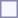<table style="border:1px solid #8888aa; background:#f7f8ff; padding:5px; font-size:95%; margin:0 12px 12px 0;">
</table>
